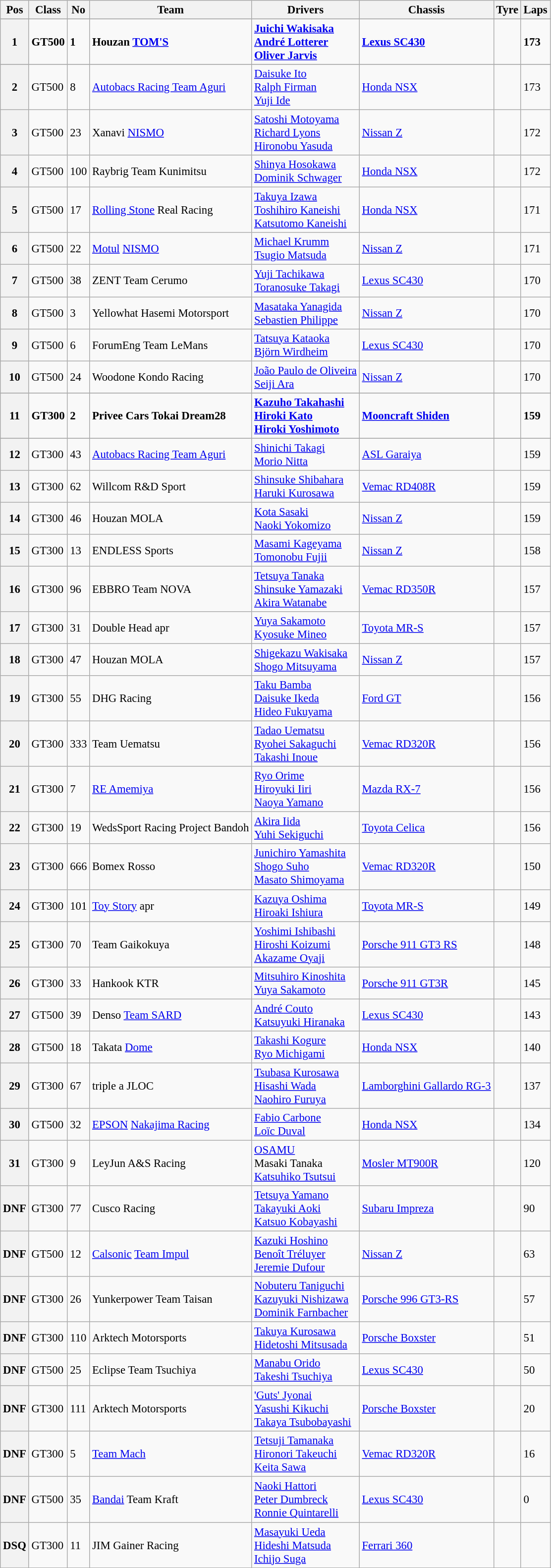<table class="wikitable" style="font-size: 95%;">
<tr>
<th>Pos</th>
<th>Class</th>
<th>No</th>
<th>Team</th>
<th>Drivers</th>
<th>Chassis</th>
<th>Tyre</th>
<th>Laps</th>
</tr>
<tr>
</tr>
<tr style="font-weight:bold">
<th>1</th>
<td>GT500</td>
<td>1</td>
<td>Houzan <a href='#'>TOM'S</a></td>
<td> <a href='#'>Juichi Wakisaka</a><br> <a href='#'>André Lotterer</a><br> <a href='#'>Oliver Jarvis</a></td>
<td><a href='#'>Lexus SC430</a></td>
<td></td>
<td>173</td>
</tr>
<tr style="font-weight:bold">
</tr>
<tr>
<th>2</th>
<td>GT500</td>
<td>8</td>
<td><a href='#'>Autobacs Racing Team Aguri</a></td>
<td> <a href='#'>Daisuke Ito</a><br> <a href='#'>Ralph Firman</a><br> <a href='#'>Yuji Ide</a></td>
<td><a href='#'>Honda NSX</a></td>
<td></td>
<td>173</td>
</tr>
<tr>
<th>3</th>
<td>GT500</td>
<td>23</td>
<td>Xanavi <a href='#'>NISMO</a></td>
<td> <a href='#'>Satoshi Motoyama</a><br> <a href='#'>Richard Lyons</a><br> <a href='#'>Hironobu Yasuda</a></td>
<td><a href='#'>Nissan Z</a></td>
<td></td>
<td>172</td>
</tr>
<tr>
<th>4</th>
<td>GT500</td>
<td>100</td>
<td>Raybrig Team Kunimitsu</td>
<td> <a href='#'>Shinya Hosokawa</a><br> <a href='#'>Dominik Schwager</a></td>
<td><a href='#'>Honda NSX</a></td>
<td></td>
<td>172</td>
</tr>
<tr>
<th>5</th>
<td>GT500</td>
<td>17</td>
<td><a href='#'>Rolling Stone</a> Real Racing</td>
<td> <a href='#'>Takuya Izawa</a><br> <a href='#'>Toshihiro Kaneishi</a><br> <a href='#'>Katsutomo Kaneishi</a></td>
<td><a href='#'>Honda NSX</a></td>
<td></td>
<td>171</td>
</tr>
<tr>
<th>6</th>
<td>GT500</td>
<td>22</td>
<td><a href='#'>Motul</a> <a href='#'>NISMO</a></td>
<td> <a href='#'>Michael Krumm</a><br> <a href='#'>Tsugio Matsuda</a></td>
<td><a href='#'>Nissan Z</a></td>
<td></td>
<td>171</td>
</tr>
<tr>
<th>7</th>
<td>GT500</td>
<td>38</td>
<td>ZENT Team Cerumo</td>
<td> <a href='#'>Yuji Tachikawa</a><br> <a href='#'>Toranosuke Takagi</a></td>
<td><a href='#'>Lexus SC430</a></td>
<td></td>
<td>170</td>
</tr>
<tr>
<th>8</th>
<td>GT500</td>
<td>3</td>
<td>Yellowhat Hasemi Motorsport</td>
<td> <a href='#'>Masataka Yanagida</a><br> <a href='#'>Sebastien Philippe</a></td>
<td><a href='#'>Nissan Z</a></td>
<td></td>
<td>170</td>
</tr>
<tr>
<th>9</th>
<td>GT500</td>
<td>6</td>
<td>ForumEng Team LeMans</td>
<td> <a href='#'>Tatsuya Kataoka</a><br> <a href='#'>Björn Wirdheim</a></td>
<td><a href='#'>Lexus SC430</a></td>
<td></td>
<td>170</td>
</tr>
<tr>
<th>10</th>
<td>GT500</td>
<td>24</td>
<td>Woodone Kondo Racing</td>
<td> <a href='#'>João Paulo de Oliveira</a><br> <a href='#'>Seiji Ara</a></td>
<td><a href='#'>Nissan Z</a></td>
<td></td>
<td>170</td>
</tr>
<tr>
</tr>
<tr style="font-weight:bold">
<th>11</th>
<td>GT300</td>
<td>2</td>
<td>Privee Cars Tokai Dream28</td>
<td> <a href='#'>Kazuho Takahashi</a><br> <a href='#'>Hiroki Kato</a><br> <a href='#'>Hiroki Yoshimoto</a></td>
<td><a href='#'>Mooncraft Shiden</a></td>
<td></td>
<td>159</td>
</tr>
<tr style="font-weight:bold">
</tr>
<tr>
<th>12</th>
<td>GT300</td>
<td>43</td>
<td><a href='#'>Autobacs Racing Team Aguri</a></td>
<td> <a href='#'>Shinichi Takagi</a><br> <a href='#'>Morio Nitta</a></td>
<td><a href='#'>ASL Garaiya</a></td>
<td></td>
<td>159</td>
</tr>
<tr>
<th>13</th>
<td>GT300</td>
<td>62</td>
<td>Willcom R&D Sport</td>
<td> <a href='#'>Shinsuke Shibahara</a><br> <a href='#'>Haruki Kurosawa</a></td>
<td><a href='#'>Vemac RD408R</a></td>
<td></td>
<td>159</td>
</tr>
<tr>
<th>14</th>
<td>GT300</td>
<td>46</td>
<td>Houzan MOLA</td>
<td> <a href='#'>Kota Sasaki</a><br> <a href='#'>Naoki Yokomizo</a></td>
<td><a href='#'>Nissan Z</a></td>
<td></td>
<td>159</td>
</tr>
<tr>
<th>15</th>
<td>GT300</td>
<td>13</td>
<td>ENDLESS Sports</td>
<td> <a href='#'>Masami Kageyama</a><br> <a href='#'>Tomonobu Fujii</a></td>
<td><a href='#'>Nissan Z</a></td>
<td></td>
<td>158</td>
</tr>
<tr>
<th>16</th>
<td>GT300</td>
<td>96</td>
<td>EBBRO Team NOVA</td>
<td> <a href='#'>Tetsuya Tanaka</a><br> <a href='#'>Shinsuke Yamazaki</a><br> <a href='#'>Akira Watanabe</a></td>
<td><a href='#'>Vemac RD350R</a></td>
<td></td>
<td>157</td>
</tr>
<tr>
<th>17</th>
<td>GT300</td>
<td>31</td>
<td>Double Head apr</td>
<td> <a href='#'>Yuya Sakamoto</a><br> <a href='#'>Kyosuke Mineo</a></td>
<td><a href='#'>Toyota MR-S</a></td>
<td></td>
<td>157</td>
</tr>
<tr>
<th>18</th>
<td>GT300</td>
<td>47</td>
<td>Houzan MOLA</td>
<td> <a href='#'>Shigekazu Wakisaka</a><br> <a href='#'>Shogo Mitsuyama</a></td>
<td><a href='#'>Nissan Z</a></td>
<td></td>
<td>157</td>
</tr>
<tr>
<th>19</th>
<td>GT300</td>
<td>55</td>
<td>DHG Racing</td>
<td> <a href='#'>Taku Bamba</a><br> <a href='#'>Daisuke Ikeda</a><br> <a href='#'>Hideo Fukuyama</a></td>
<td><a href='#'>Ford GT</a></td>
<td></td>
<td>156</td>
</tr>
<tr>
<th>20</th>
<td>GT300</td>
<td>333</td>
<td>Team Uematsu</td>
<td> <a href='#'>Tadao Uematsu</a><br> <a href='#'>Ryohei Sakaguchi</a><br> <a href='#'>Takashi Inoue</a></td>
<td><a href='#'>Vemac RD320R</a></td>
<td></td>
<td>156</td>
</tr>
<tr>
<th>21</th>
<td>GT300</td>
<td>7</td>
<td><a href='#'>RE Amemiya</a></td>
<td> <a href='#'>Ryo Orime</a><br> <a href='#'>Hiroyuki Iiri</a><br> <a href='#'>Naoya Yamano</a></td>
<td><a href='#'>Mazda RX-7</a></td>
<td></td>
<td>156</td>
</tr>
<tr>
<th>22</th>
<td>GT300</td>
<td>19</td>
<td>WedsSport Racing Project Bandoh</td>
<td> <a href='#'>Akira Iida</a><br> <a href='#'>Yuhi Sekiguchi</a></td>
<td><a href='#'>Toyota Celica</a></td>
<td></td>
<td>156</td>
</tr>
<tr>
<th>23</th>
<td>GT300</td>
<td>666</td>
<td>Bomex Rosso</td>
<td> <a href='#'>Junichiro Yamashita</a><br> <a href='#'>Shogo Suho</a><br> <a href='#'>Masato Shimoyama</a></td>
<td><a href='#'>Vemac RD320R</a></td>
<td></td>
<td>150</td>
</tr>
<tr>
<th>24</th>
<td>GT300</td>
<td>101</td>
<td><a href='#'>Toy Story</a> apr</td>
<td> <a href='#'>Kazuya Oshima</a><br> <a href='#'>Hiroaki Ishiura</a></td>
<td><a href='#'>Toyota MR-S</a></td>
<td></td>
<td>149</td>
</tr>
<tr>
<th>25</th>
<td>GT300</td>
<td>70</td>
<td>Team Gaikokuya</td>
<td> <a href='#'>Yoshimi Ishibashi</a><br> <a href='#'>Hiroshi Koizumi</a><br> <a href='#'>Akazame Oyaji</a></td>
<td><a href='#'>Porsche 911 GT3 RS</a></td>
<td></td>
<td>148</td>
</tr>
<tr>
<th>26</th>
<td>GT300</td>
<td>33</td>
<td>Hankook KTR</td>
<td> <a href='#'>Mitsuhiro Kinoshita</a><br> <a href='#'>Yuya Sakamoto</a></td>
<td><a href='#'>Porsche 911 GT3R</a></td>
<td></td>
<td>145</td>
</tr>
<tr>
<th>27</th>
<td>GT500</td>
<td>39</td>
<td>Denso <a href='#'>Team SARD</a></td>
<td> <a href='#'>André Couto</a><br> <a href='#'>Katsuyuki Hiranaka</a></td>
<td><a href='#'>Lexus SC430</a></td>
<td></td>
<td>143</td>
</tr>
<tr>
<th>28</th>
<td>GT500</td>
<td>18</td>
<td>Takata <a href='#'>Dome</a></td>
<td> <a href='#'>Takashi Kogure</a><br> <a href='#'>Ryo Michigami</a></td>
<td><a href='#'>Honda NSX</a></td>
<td></td>
<td>140</td>
</tr>
<tr>
<th>29</th>
<td>GT300</td>
<td>67</td>
<td>triple a JLOC</td>
<td> <a href='#'>Tsubasa Kurosawa</a><br> <a href='#'>Hisashi Wada</a><br> <a href='#'>Naohiro Furuya</a></td>
<td><a href='#'>Lamborghini Gallardo RG-3</a></td>
<td></td>
<td>137</td>
</tr>
<tr>
<th>30</th>
<td>GT500</td>
<td>32</td>
<td><a href='#'>EPSON</a> <a href='#'>Nakajima Racing</a></td>
<td> <a href='#'>Fabio Carbone</a><br> <a href='#'>Loïc Duval</a></td>
<td><a href='#'>Honda NSX</a></td>
<td></td>
<td>134</td>
</tr>
<tr>
<th>31</th>
<td>GT300</td>
<td>9</td>
<td>LeyJun A&S Racing</td>
<td> <a href='#'>OSAMU</a><br> Masaki Tanaka<br> <a href='#'>Katsuhiko Tsutsui</a></td>
<td><a href='#'>Mosler MT900R</a></td>
<td></td>
<td>120</td>
</tr>
<tr>
<th>DNF</th>
<td>GT300</td>
<td>77</td>
<td>Cusco Racing</td>
<td> <a href='#'>Tetsuya Yamano</a><br> <a href='#'>Takayuki Aoki</a><br> <a href='#'>Katsuo Kobayashi</a></td>
<td><a href='#'>Subaru Impreza</a></td>
<td></td>
<td>90</td>
</tr>
<tr>
<th>DNF</th>
<td>GT500</td>
<td>12</td>
<td><a href='#'>Calsonic</a> <a href='#'>Team Impul</a></td>
<td> <a href='#'>Kazuki Hoshino</a><br> <a href='#'>Benoît Tréluyer</a><br> <a href='#'>Jeremie Dufour</a></td>
<td><a href='#'>Nissan Z</a></td>
<td></td>
<td>63</td>
</tr>
<tr>
<th>DNF</th>
<td>GT300</td>
<td>26</td>
<td>Yunkerpower Team Taisan</td>
<td> <a href='#'>Nobuteru Taniguchi</a><br> <a href='#'>Kazuyuki Nishizawa</a><br> <a href='#'>Dominik Farnbacher</a></td>
<td><a href='#'>Porsche 996 GT3-RS</a></td>
<td></td>
<td>57</td>
</tr>
<tr>
<th>DNF</th>
<td>GT300</td>
<td>110</td>
<td>Arktech Motorsports</td>
<td> <a href='#'>Takuya Kurosawa</a><br> <a href='#'>Hidetoshi Mitsusada</a></td>
<td><a href='#'>Porsche Boxster</a></td>
<td></td>
<td>51</td>
</tr>
<tr>
<th>DNF</th>
<td>GT500</td>
<td>25</td>
<td>Eclipse Team Tsuchiya</td>
<td> <a href='#'>Manabu Orido</a><br> <a href='#'>Takeshi Tsuchiya</a></td>
<td><a href='#'>Lexus SC430</a></td>
<td></td>
<td>50</td>
</tr>
<tr>
<th>DNF</th>
<td>GT300</td>
<td>111</td>
<td>Arktech Motorsports</td>
<td> <a href='#'>'Guts' Jyonai</a><br> <a href='#'>Yasushi Kikuchi</a><br> <a href='#'>Takaya Tsubobayashi</a></td>
<td><a href='#'>Porsche Boxster</a></td>
<td></td>
<td>20</td>
</tr>
<tr>
<th>DNF</th>
<td>GT300</td>
<td>5</td>
<td><a href='#'>Team Mach</a></td>
<td> <a href='#'>Tetsuji Tamanaka</a><br> <a href='#'>Hironori Takeuchi</a><br> <a href='#'>Keita Sawa</a></td>
<td><a href='#'>Vemac RD320R</a></td>
<td></td>
<td>16</td>
</tr>
<tr>
<th>DNF</th>
<td>GT500</td>
<td>35</td>
<td><a href='#'>Bandai</a> Team Kraft</td>
<td> <a href='#'>Naoki Hattori</a><br> <a href='#'>Peter Dumbreck</a><br> <a href='#'>Ronnie Quintarelli</a></td>
<td><a href='#'>Lexus SC430</a></td>
<td></td>
<td>0</td>
</tr>
<tr>
<th>DSQ</th>
<td>GT300</td>
<td>11</td>
<td>JIM Gainer Racing</td>
<td> <a href='#'>Masayuki Ueda</a><br> <a href='#'>Hideshi Matsuda</a><br> <a href='#'>Ichijo Suga</a></td>
<td><a href='#'>Ferrari 360</a></td>
<td></td>
<td></td>
</tr>
<tr>
</tr>
</table>
